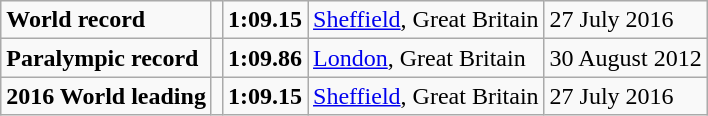<table class="wikitable">
<tr>
<td><strong>World record</strong></td>
<td></td>
<td><strong>1:09.15</strong></td>
<td><a href='#'>Sheffield</a>, Great Britain</td>
<td>27 July 2016</td>
</tr>
<tr>
<td><strong>Paralympic record</strong></td>
<td></td>
<td><strong>1:09.86</strong></td>
<td><a href='#'>London</a>, Great Britain</td>
<td>30 August 2012</td>
</tr>
<tr>
<td><strong>2016 World leading</strong></td>
<td></td>
<td><strong>1:09.15</strong></td>
<td><a href='#'>Sheffield</a>, Great Britain</td>
<td>27 July 2016</td>
</tr>
</table>
